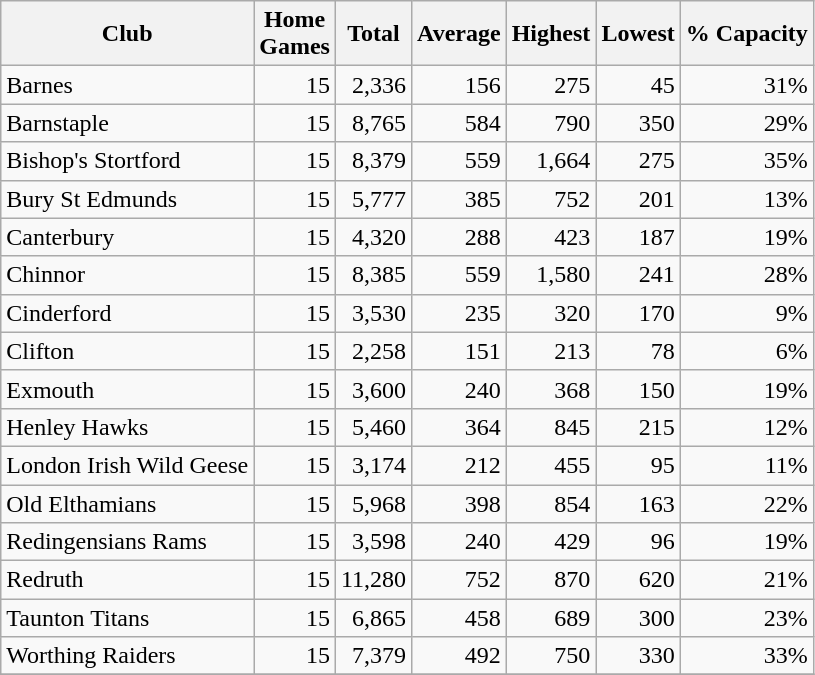<table class="wikitable sortable" style="text-align:right">
<tr>
<th>Club</th>
<th>Home<br>Games</th>
<th>Total</th>
<th>Average</th>
<th>Highest</th>
<th>Lowest</th>
<th>% Capacity</th>
</tr>
<tr>
<td style="text-align:left">Barnes</td>
<td>15</td>
<td>2,336</td>
<td>156</td>
<td>275</td>
<td>45</td>
<td>31%</td>
</tr>
<tr>
<td style="text-align:left">Barnstaple</td>
<td>15</td>
<td>8,765</td>
<td>584</td>
<td>790</td>
<td>350</td>
<td>29%</td>
</tr>
<tr>
<td style="text-align:left">Bishop's Stortford</td>
<td>15</td>
<td>8,379</td>
<td>559</td>
<td>1,664</td>
<td>275</td>
<td>35%</td>
</tr>
<tr>
<td style="text-align:left">Bury St Edmunds</td>
<td>15</td>
<td>5,777</td>
<td>385</td>
<td>752</td>
<td>201</td>
<td>13%</td>
</tr>
<tr>
<td style="text-align:left">Canterbury</td>
<td>15</td>
<td>4,320</td>
<td>288</td>
<td>423</td>
<td>187</td>
<td>19%</td>
</tr>
<tr>
<td style="text-align:left">Chinnor</td>
<td>15</td>
<td>8,385</td>
<td>559</td>
<td>1,580</td>
<td>241</td>
<td>28%</td>
</tr>
<tr>
<td style="text-align:left">Cinderford</td>
<td>15</td>
<td>3,530</td>
<td>235</td>
<td>320</td>
<td>170</td>
<td>9%</td>
</tr>
<tr>
<td style="text-align:left">Clifton</td>
<td>15</td>
<td>2,258</td>
<td>151</td>
<td>213</td>
<td>78</td>
<td>6%</td>
</tr>
<tr>
<td style="text-align:left">Exmouth</td>
<td>15</td>
<td>3,600</td>
<td>240</td>
<td>368</td>
<td>150</td>
<td>19%</td>
</tr>
<tr>
<td style="text-align:left">Henley Hawks</td>
<td>15</td>
<td>5,460</td>
<td>364</td>
<td>845</td>
<td>215</td>
<td>12%</td>
</tr>
<tr>
<td style="text-align:left">London Irish Wild Geese</td>
<td>15</td>
<td>3,174</td>
<td>212</td>
<td>455</td>
<td>95</td>
<td>11%</td>
</tr>
<tr>
<td style="text-align:left">Old Elthamians</td>
<td>15</td>
<td>5,968</td>
<td>398</td>
<td>854</td>
<td>163</td>
<td>22%</td>
</tr>
<tr>
<td style="text-align:left">Redingensians Rams</td>
<td>15</td>
<td>3,598</td>
<td>240</td>
<td>429</td>
<td>96</td>
<td>19%</td>
</tr>
<tr>
<td style="text-align:left">Redruth</td>
<td>15</td>
<td>11,280</td>
<td>752</td>
<td>870</td>
<td>620</td>
<td>21%</td>
</tr>
<tr>
<td style="text-align:left">Taunton Titans</td>
<td>15</td>
<td>6,865</td>
<td>458</td>
<td>689</td>
<td>300</td>
<td>23%</td>
</tr>
<tr>
<td style="text-align:left">Worthing Raiders</td>
<td>15</td>
<td>7,379</td>
<td>492</td>
<td>750</td>
<td>330</td>
<td>33%</td>
</tr>
<tr>
</tr>
</table>
